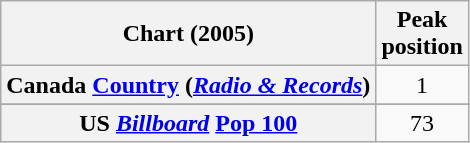<table class="wikitable sortable plainrowheaders" style="text-align:center">
<tr>
<th>Chart (2005)</th>
<th>Peak<br>position</th>
</tr>
<tr>
<th scope="row">Canada <a href='#'>Country</a> (<em><a href='#'>Radio & Records</a></em>)</th>
<td>1</td>
</tr>
<tr>
</tr>
<tr>
</tr>
<tr>
<th scope="row">US <em><a href='#'>Billboard</a></em> <a href='#'>Pop 100</a></th>
<td>73</td>
</tr>
</table>
